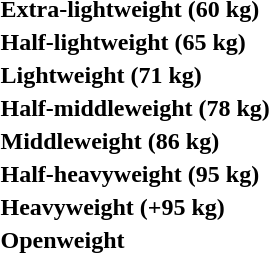<table>
<tr>
<th rowspan=2 style="text-align:left;">Extra-lightweight (60 kg)<br></th>
<td rowspan=2></td>
<td rowspan=2></td>
<td></td>
</tr>
<tr>
<td></td>
</tr>
<tr>
<th rowspan=2 style="text-align:left;">Half-lightweight (65 kg)<br></th>
<td rowspan=2></td>
<td rowspan=2></td>
<td></td>
</tr>
<tr>
<td></td>
</tr>
<tr>
<th rowspan=2 style="text-align:left;">Lightweight (71 kg)<br></th>
<td rowspan=2></td>
<td rowspan=2></td>
<td></td>
</tr>
<tr>
<td></td>
</tr>
<tr>
<th rowspan=2 style="text-align:left;">Half-middleweight (78 kg)<br></th>
<td rowspan=2></td>
<td rowspan=2></td>
<td></td>
</tr>
<tr>
<td></td>
</tr>
<tr>
<th rowspan=2 style="text-align:left;">Middleweight (86 kg)<br></th>
<td rowspan=2></td>
<td rowspan=2></td>
<td></td>
</tr>
<tr>
<td></td>
</tr>
<tr>
<th rowspan=2 style="text-align:left;">Half-heavyweight (95 kg)<br></th>
<td rowspan=2></td>
<td rowspan=2></td>
<td></td>
</tr>
<tr>
<td></td>
</tr>
<tr>
<th rowspan=2 style="text-align:left;">Heavyweight (+95 kg)<br></th>
<td rowspan=2></td>
<td rowspan=2></td>
<td></td>
</tr>
<tr>
<td></td>
</tr>
<tr>
<th rowspan=2 style="text-align:left;">Openweight<br></th>
<td rowspan=2></td>
<td rowspan=2></td>
<td></td>
</tr>
<tr>
<td></td>
</tr>
</table>
